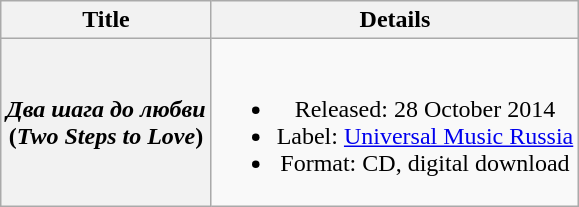<table class="wikitable plainrowheaders" style="text-align:center;">
<tr>
<th scope="col">Title</th>
<th scope="col">Details</th>
</tr>
<tr>
<th scope="row"><em>Два шага до любви</em> <br><span>(<em>Two Steps to Love</em>)</span></th>
<td><br><ul><li>Released: 28 October 2014</li><li>Label: <a href='#'>Universal Music Russia</a></li><li>Format: CD, digital download</li></ul></td>
</tr>
</table>
